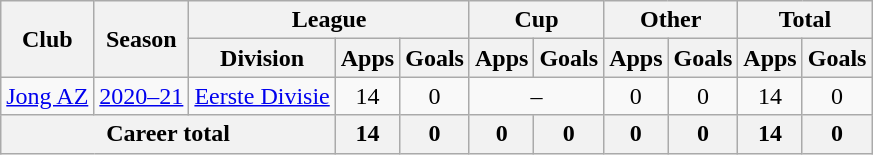<table class=wikitable style=text-align:center>
<tr>
<th rowspan="2">Club</th>
<th rowspan="2">Season</th>
<th colspan="3">League</th>
<th colspan="2">Cup</th>
<th colspan="2">Other</th>
<th colspan="2">Total</th>
</tr>
<tr>
<th>Division</th>
<th>Apps</th>
<th>Goals</th>
<th>Apps</th>
<th>Goals</th>
<th>Apps</th>
<th>Goals</th>
<th>Apps</th>
<th>Goals</th>
</tr>
<tr>
<td><a href='#'>Jong AZ</a></td>
<td><a href='#'>2020–21</a></td>
<td><a href='#'>Eerste Divisie</a></td>
<td>14</td>
<td>0</td>
<td colspan="2">–</td>
<td>0</td>
<td>0</td>
<td>14</td>
<td>0</td>
</tr>
<tr>
<th colspan="3">Career total</th>
<th>14</th>
<th>0</th>
<th>0</th>
<th>0</th>
<th>0</th>
<th>0</th>
<th>14</th>
<th>0</th>
</tr>
</table>
